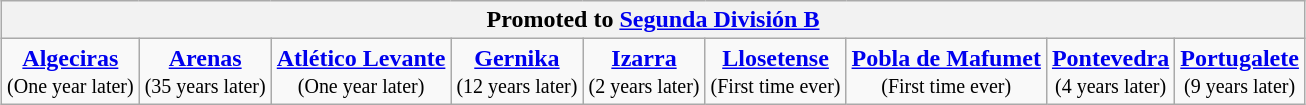<table class="wikitable" style="text-align: center; margin: 0 auto;">
<tr>
<th colspan="9">Promoted to <a href='#'>Segunda División B</a></th>
</tr>
<tr>
<td><strong><a href='#'>Algeciras</a></strong><br><small>(One year later)</small></td>
<td><strong><a href='#'>Arenas</a></strong><br><small>(35 years later)</small></td>
<td><strong><a href='#'>Atlético Levante</a></strong><br><small>(One year later)</small></td>
<td><strong><a href='#'>Gernika</a></strong><br><small>(12 years later)</small></td>
<td><strong><a href='#'>Izarra</a></strong><br><small>(2 years later)</small></td>
<td><strong><a href='#'>Llosetense</a></strong><br><small>(First time ever)</small></td>
<td><strong><a href='#'>Pobla de Mafumet</a></strong><br><small>(First time ever)</small></td>
<td><strong><a href='#'>Pontevedra</a></strong><br><small>(4 years later)</small></td>
<td><strong><a href='#'>Portugalete</a></strong><br><small>(9 years later)</small></td>
</tr>
</table>
